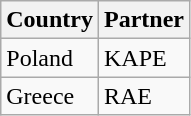<table class="wikitable">
<tr>
<th>Country</th>
<th>Partner</th>
</tr>
<tr>
<td>Poland</td>
<td>KAPE</td>
</tr>
<tr>
<td>Greece</td>
<td>RAE</td>
</tr>
</table>
